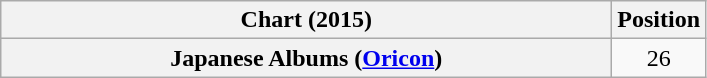<table class="wikitable sortable plainrowheaders" style="text-align:center">
<tr>
<th scope="col" style="width:25em;">Chart (2015)</th>
<th scope="col">Position</th>
</tr>
<tr>
<th scope="row">Japanese Albums (<a href='#'>Oricon</a>)</th>
<td>26</td>
</tr>
</table>
